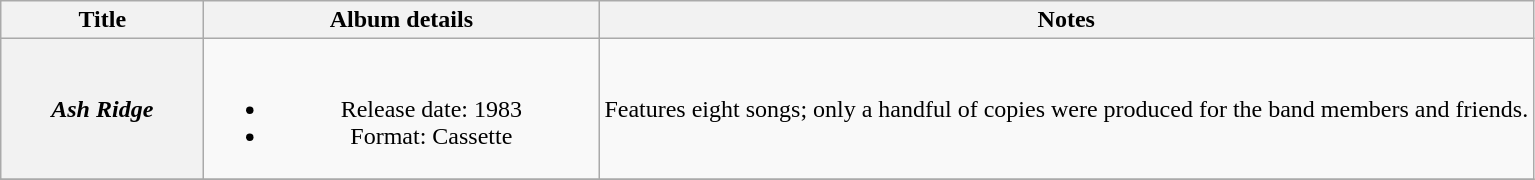<table class="wikitable plainrowheaders" style="text-align:center;">
<tr>
<th scope="col" style="width:8em;">Title</th>
<th scope="col" style="width:16em;">Album details</th>
<th scope="col">Notes</th>
</tr>
<tr>
<th scope="row"><em>Ash Ridge</em></th>
<td><br><ul><li>Release date: 1983</li><li>Format: Cassette</li></ul></td>
<td>Features eight songs; only a handful of copies were produced for the band members and friends.</td>
</tr>
<tr>
</tr>
</table>
